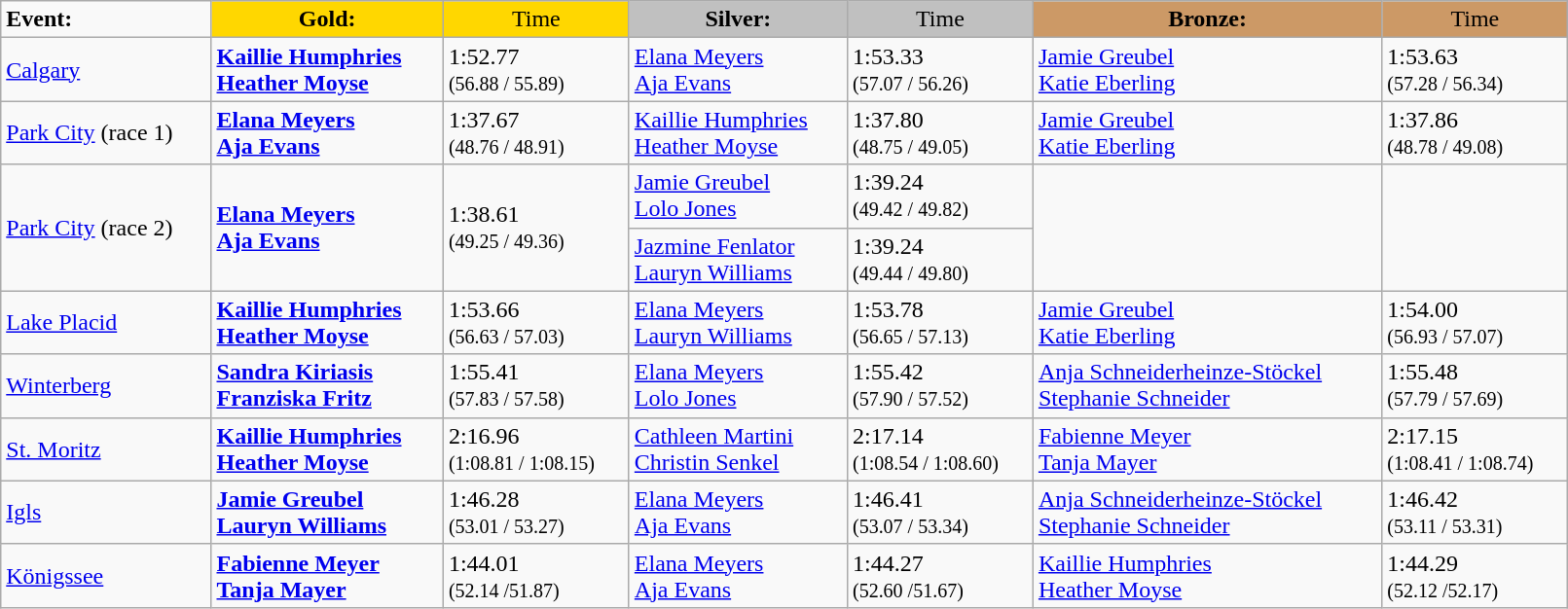<table class="wikitable" width=85%>
<tr>
<td><strong>Event:</strong></td>
<td style="text-align:center;background-color:gold;"><strong>Gold:</strong></td>
<td style="text-align:center;background-color:gold;">Time</td>
<td style="text-align:center;background-color:silver;"><strong>Silver:</strong></td>
<td style="text-align:center;background-color:silver;">Time</td>
<td style="text-align:center;background-color:#CC9966;"><strong>Bronze:</strong></td>
<td style="text-align:center;background-color:#CC9966;">Time</td>
</tr>
<tr>
<td><a href='#'>Calgary</a></td>
<td><strong><a href='#'>Kaillie Humphries</a><br><a href='#'>Heather Moyse</a> <br><small></small></strong></td>
<td>1:52.77 <br><small>(56.88 / 55.89)</small></td>
<td><a href='#'>Elana Meyers</a><br><a href='#'>Aja Evans</a> <br><small></small></td>
<td>1:53.33 <br><small>(57.07 / 56.26)</small></td>
<td><a href='#'>Jamie Greubel</a><br><a href='#'>Katie Eberling</a> <br><small></small></td>
<td>1:53.63  <br><small>(57.28 / 56.34)</small></td>
</tr>
<tr>
<td><a href='#'>Park City</a> (race 1)</td>
<td><strong><a href='#'>Elana Meyers</a><br><a href='#'>Aja Evans</a> <br><small></small> </strong></td>
<td>1:37.67<br><small>(48.76 / 48.91)</small></td>
<td><a href='#'>Kaillie Humphries</a><br><a href='#'>Heather Moyse</a> <br><small></small></td>
<td>1:37.80<br><small>(48.75 / 49.05)</small></td>
<td><a href='#'>Jamie Greubel</a><br><a href='#'>Katie Eberling</a> <br><small></small></td>
<td>1:37.86  <br><small>(48.78 / 49.08)</small></td>
</tr>
<tr>
<td rowspan=2><a href='#'>Park City</a> (race 2)</td>
<td rowspan=2><strong><a href='#'>Elana Meyers</a><br><a href='#'>Aja Evans</a> <br><small></small> </strong></td>
<td rowspan=2>1:38.61<br><small>(49.25 / 49.36)</small></td>
<td><a href='#'>Jamie Greubel</a><br><a href='#'>Lolo Jones</a> <br><small></small></td>
<td>1:39.24<br><small>(49.42 / 49.82) </small></td>
<td rowspan=2></td>
<td rowspan=2></td>
</tr>
<tr>
<td><a href='#'>Jazmine Fenlator</a><br><a href='#'>Lauryn Williams</a> <br><small></small></td>
<td>1:39.24<br><small>(49.44 / 49.80)</small></td>
</tr>
<tr>
<td><a href='#'>Lake Placid</a></td>
<td><strong><a href='#'>Kaillie Humphries</a><br><a href='#'>Heather Moyse</a> <br><small></small></strong></td>
<td>1:53.66 <br><small>(56.63 / 57.03)</small></td>
<td><a href='#'>Elana Meyers</a><br><a href='#'>Lauryn Williams</a> <br><small></small></td>
<td>1:53.78 <br><small>(56.65 / 57.13)</small></td>
<td><a href='#'>Jamie Greubel</a><br><a href='#'>Katie Eberling</a> <br><small></small></td>
<td>1:54.00  <br><small>(56.93 / 57.07)</small></td>
</tr>
<tr>
<td><a href='#'>Winterberg</a></td>
<td><strong><a href='#'>Sandra Kiriasis</a><br><a href='#'>Franziska Fritz</a> <br><small></small></strong></td>
<td>1:55.41 <br><small>(57.83 / 57.58)</small></td>
<td><a href='#'>Elana Meyers</a><br><a href='#'>Lolo Jones</a> <br><small></small></td>
<td>1:55.42 <br><small>(57.90 / 57.52)</small></td>
<td><a href='#'>Anja Schneiderheinze-Stöckel</a><br><a href='#'>Stephanie Schneider</a><br><small></small></td>
<td>1:55.48<br><small>(57.79 / 57.69)</small></td>
</tr>
<tr>
<td><a href='#'>St. Moritz</a></td>
<td><strong><a href='#'>Kaillie Humphries</a><br><a href='#'>Heather Moyse</a> <br><small></small></strong></td>
<td>2:16.96 <br><small>(1:08.81 / 1:08.15)</small></td>
<td><a href='#'>Cathleen Martini</a><br><a href='#'>Christin Senkel</a> <br><small></small></td>
<td>2:17.14 <br><small>(1:08.54 / 1:08.60)</small></td>
<td><a href='#'>Fabienne Meyer</a><br><a href='#'>Tanja Mayer</a><br><small></small></td>
<td>2:17.15<br><small>(1:08.41 / 1:08.74)</small></td>
</tr>
<tr>
<td><a href='#'>Igls</a></td>
<td><strong><a href='#'>Jamie Greubel</a><br><a href='#'>Lauryn Williams</a> <br><small></small></strong></td>
<td>1:46.28 <br><small>(53.01 / 53.27)</small></td>
<td><a href='#'>Elana Meyers</a><br><a href='#'>Aja Evans</a> <br><small></small></td>
<td>1:46.41 <br><small>(53.07 / 53.34)</small></td>
<td><a href='#'>Anja Schneiderheinze-Stöckel</a><br><a href='#'>Stephanie Schneider</a><br><small></small></td>
<td>1:46.42 <br><small>(53.11 / 53.31)</small></td>
</tr>
<tr>
<td><a href='#'>Königssee</a></td>
<td><strong><a href='#'>Fabienne Meyer</a><br><a href='#'>Tanja Mayer</a><br><small></small></strong></td>
<td>1:44.01<br><small>(52.14 /51.87)</small></td>
<td><a href='#'>Elana Meyers</a><br><a href='#'>Aja Evans</a> <br><small></small></td>
<td>1:44.27<br><small>(52.60 /51.67)</small></td>
<td><a href='#'>Kaillie Humphries</a><br><a href='#'>Heather Moyse</a> <br><small></small></td>
<td>1:44.29<br><small>(52.12 /52.17)</small></td>
</tr>
</table>
